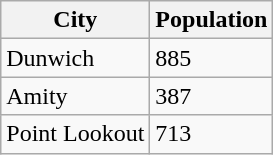<table class="wikitable">
<tr>
<th>City</th>
<th>Population</th>
</tr>
<tr>
<td>Dunwich</td>
<td>885</td>
</tr>
<tr>
<td>Amity</td>
<td>387</td>
</tr>
<tr>
<td>Point Lookout</td>
<td>713</td>
</tr>
</table>
